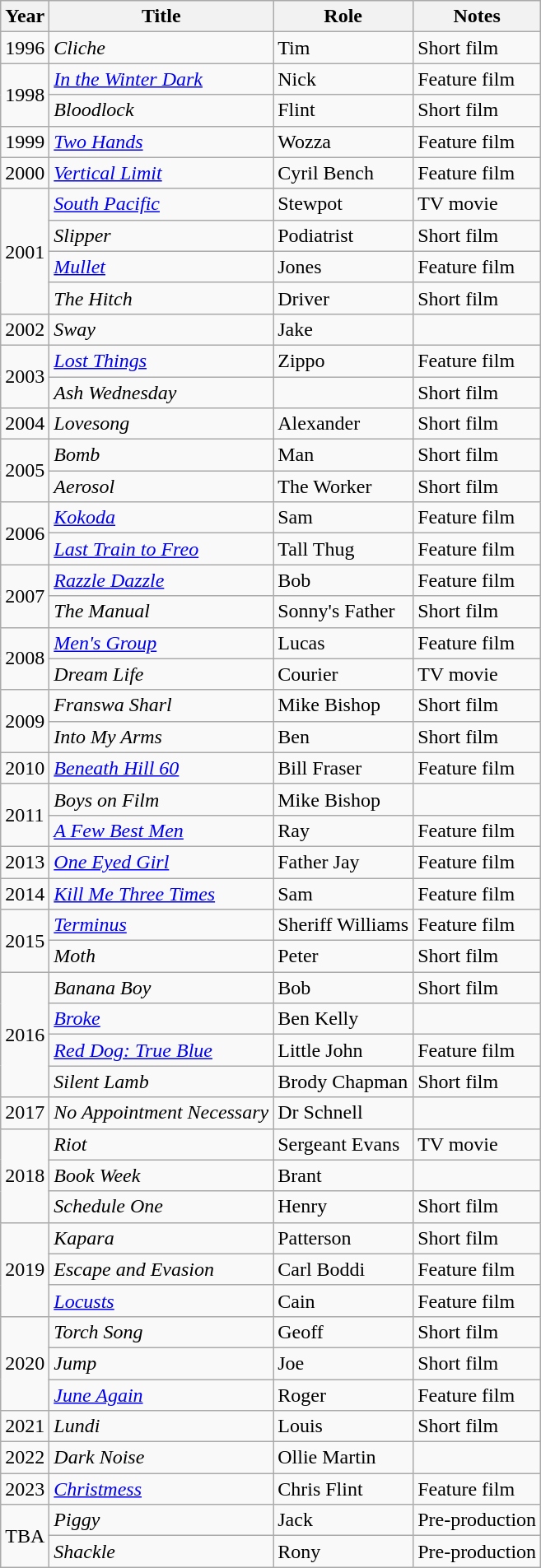<table class="wikitable">
<tr>
<th>Year</th>
<th>Title</th>
<th>Role</th>
<th>Notes</th>
</tr>
<tr>
<td>1996</td>
<td><em>Cliche</em></td>
<td>Tim</td>
<td>Short film</td>
</tr>
<tr>
<td rowspan="2">1998</td>
<td><em><a href='#'>In the Winter Dark</a></em></td>
<td>Nick</td>
<td>Feature film</td>
</tr>
<tr>
<td><em>Bloodlock</em></td>
<td>Flint</td>
<td>Short film</td>
</tr>
<tr>
<td>1999</td>
<td><em><a href='#'>Two Hands</a></em></td>
<td>Wozza</td>
<td>Feature film</td>
</tr>
<tr>
<td>2000</td>
<td><em><a href='#'>Vertical Limit</a></em></td>
<td>Cyril Bench</td>
<td>Feature film</td>
</tr>
<tr>
<td rowspan="4">2001</td>
<td><em><a href='#'>South Pacific</a></em></td>
<td>Stewpot</td>
<td>TV movie</td>
</tr>
<tr>
<td><em>Slipper</em></td>
<td>Podiatrist</td>
<td>Short film</td>
</tr>
<tr>
<td><em><a href='#'>Mullet</a></em></td>
<td>Jones</td>
<td>Feature film</td>
</tr>
<tr>
<td><em>The Hitch</em></td>
<td>Driver</td>
<td>Short film</td>
</tr>
<tr>
<td>2002</td>
<td><em>Sway</em></td>
<td>Jake</td>
<td></td>
</tr>
<tr>
<td rowspan="2">2003</td>
<td><em><a href='#'>Lost Things</a></em></td>
<td>Zippo</td>
<td>Feature film</td>
</tr>
<tr>
<td><em>Ash Wednesday</em></td>
<td></td>
<td>Short film</td>
</tr>
<tr>
<td>2004</td>
<td><em>Lovesong</em></td>
<td>Alexander</td>
<td>Short film</td>
</tr>
<tr>
<td rowspan="2">2005</td>
<td><em>Bomb</em></td>
<td>Man</td>
<td>Short film</td>
</tr>
<tr>
<td><em>Aerosol</em></td>
<td>The Worker</td>
<td>Short film</td>
</tr>
<tr>
<td rowspan="2">2006</td>
<td><em><a href='#'>Kokoda</a></em></td>
<td>Sam</td>
<td>Feature film</td>
</tr>
<tr>
<td><em><a href='#'>Last Train to Freo</a></em></td>
<td>Tall Thug</td>
<td>Feature film</td>
</tr>
<tr>
<td rowspan="2">2007</td>
<td><em><a href='#'>Razzle Dazzle</a></em></td>
<td>Bob</td>
<td>Feature film</td>
</tr>
<tr>
<td><em>The Manual</em></td>
<td>Sonny's Father</td>
<td>Short film</td>
</tr>
<tr>
<td rowspan="2">2008</td>
<td><em><a href='#'>Men's Group</a></em></td>
<td>Lucas</td>
<td>Feature film</td>
</tr>
<tr>
<td><em>Dream Life</em></td>
<td>Courier</td>
<td>TV movie</td>
</tr>
<tr>
<td rowspan="2">2009</td>
<td><em>Franswa Sharl</em></td>
<td>Mike Bishop</td>
<td>Short film</td>
</tr>
<tr>
<td><em>Into My Arms</em></td>
<td>Ben</td>
<td>Short film</td>
</tr>
<tr>
<td>2010</td>
<td><em><a href='#'>Beneath Hill 60</a></em></td>
<td>Bill Fraser</td>
<td>Feature film</td>
</tr>
<tr>
<td rowspan="2">2011</td>
<td><em>Boys on Film</em></td>
<td>Mike Bishop</td>
<td></td>
</tr>
<tr>
<td><em><a href='#'>A Few Best Men</a></em></td>
<td>Ray</td>
<td>Feature film</td>
</tr>
<tr>
<td>2013</td>
<td><em><a href='#'>One Eyed Girl</a></em></td>
<td>Father Jay</td>
<td>Feature film</td>
</tr>
<tr>
<td>2014</td>
<td><em><a href='#'>Kill Me Three Times</a></em></td>
<td>Sam</td>
<td>Feature film</td>
</tr>
<tr>
<td rowspan="2">2015</td>
<td><em><a href='#'>Terminus</a></em></td>
<td>Sheriff Williams</td>
<td>Feature film</td>
</tr>
<tr>
<td><em>Moth</em></td>
<td>Peter</td>
<td>Short film</td>
</tr>
<tr>
<td rowspan="4">2016</td>
<td><em>Banana Boy</em></td>
<td>Bob</td>
<td>Short film</td>
</tr>
<tr>
<td><em><a href='#'>Broke</a></em></td>
<td>Ben Kelly</td>
<td></td>
</tr>
<tr>
<td><em><a href='#'>Red Dog: True Blue</a></em></td>
<td>Little John</td>
<td>Feature film</td>
</tr>
<tr>
<td><em>Silent Lamb</em></td>
<td>Brody Chapman</td>
<td>Short film</td>
</tr>
<tr>
<td>2017</td>
<td><em>No Appointment Necessary</em></td>
<td>Dr Schnell</td>
<td></td>
</tr>
<tr>
<td rowspan="3">2018</td>
<td><em>Riot</em></td>
<td>Sergeant Evans</td>
<td>TV movie</td>
</tr>
<tr>
<td><em>Book Week</em></td>
<td>Brant</td>
<td></td>
</tr>
<tr>
<td><em>Schedule One</em></td>
<td>Henry</td>
<td>Short film</td>
</tr>
<tr>
<td rowspan="3">2019</td>
<td><em>Kapara</em></td>
<td>Patterson</td>
<td>Short film</td>
</tr>
<tr>
<td><em>Escape and Evasion</em></td>
<td>Carl Boddi</td>
<td>Feature film</td>
</tr>
<tr>
<td><em><a href='#'>Locusts</a></em></td>
<td>Cain</td>
<td>Feature film</td>
</tr>
<tr>
<td rowspan="3">2020</td>
<td><em>Torch Song</em></td>
<td>Geoff</td>
<td>Short film</td>
</tr>
<tr>
<td><em>Jump</em></td>
<td>Joe</td>
<td>Short film</td>
</tr>
<tr>
<td><em><a href='#'>June Again</a></em></td>
<td>Roger</td>
<td>Feature film</td>
</tr>
<tr>
<td>2021</td>
<td><em>Lundi</em></td>
<td>Louis</td>
<td>Short film</td>
</tr>
<tr>
<td>2022</td>
<td><em>Dark Noise</em></td>
<td>Ollie Martin</td>
<td></td>
</tr>
<tr>
<td>2023</td>
<td><em><a href='#'>Christmess</a></em></td>
<td>Chris Flint</td>
<td>Feature film</td>
</tr>
<tr>
<td rowspan="2">TBA</td>
<td><em>Piggy</em></td>
<td>Jack</td>
<td>Pre-production</td>
</tr>
<tr>
<td><em>Shackle</em></td>
<td>Rony</td>
<td>Pre-production</td>
</tr>
</table>
